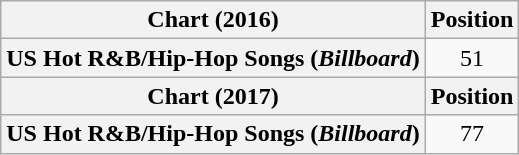<table class="wikitable plainrowheaders" style="text-align:center">
<tr>
<th scope="col">Chart (2016)</th>
<th scope="col">Position</th>
</tr>
<tr>
<th scope="row">US Hot R&B/Hip-Hop Songs (<em>Billboard</em>)</th>
<td>51</td>
</tr>
<tr>
<th scope="col">Chart (2017)</th>
<th scope="col">Position</th>
</tr>
<tr>
<th scope="row">US Hot R&B/Hip-Hop Songs (<em>Billboard</em>)</th>
<td>77</td>
</tr>
</table>
